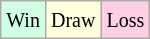<table class="wikitable">
<tr>
<td style="background: #d0ffe3;"><small>Win</small></td>
<td style="background: #ffffdd;"><small>Draw</small></td>
<td style="background: #ffd0e3;"><small>Loss</small></td>
</tr>
</table>
